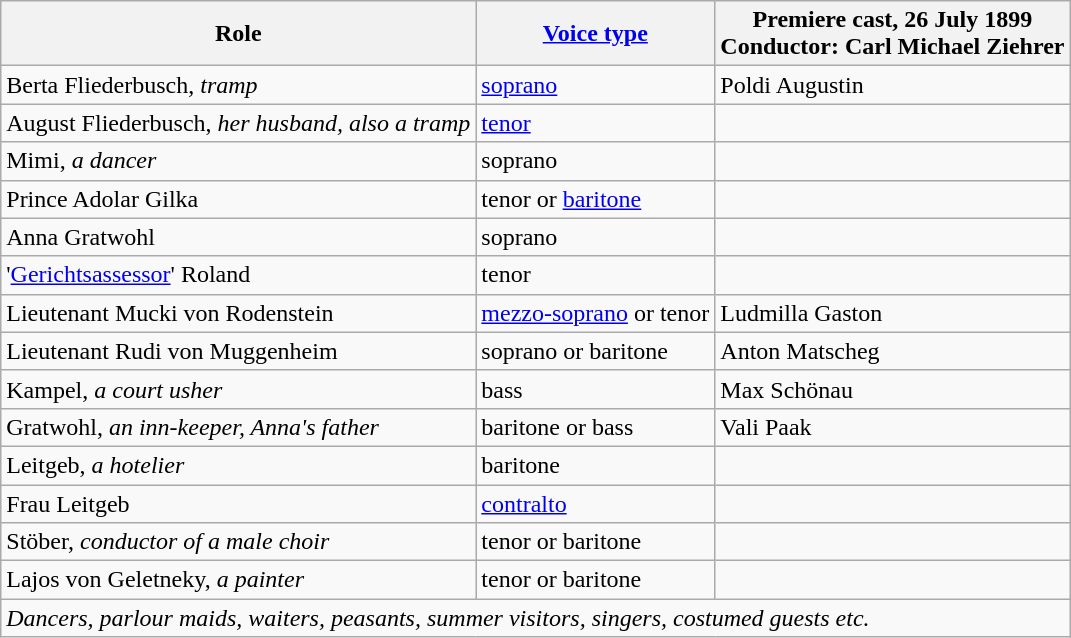<table class="wikitable">
<tr>
<th>Role</th>
<th><a href='#'>Voice type</a></th>
<th>Premiere cast, 26 July 1899<br>Conductor: Carl Michael Ziehrer</th>
</tr>
<tr>
<td>Berta Fliederbusch, <em>tramp</em></td>
<td><a href='#'>soprano</a></td>
<td>Poldi Augustin</td>
</tr>
<tr>
<td>August Fliederbusch, <em>her husband, also a tramp</em></td>
<td><a href='#'>tenor</a></td>
<td></td>
</tr>
<tr>
<td>Mimi, <em>a dancer</em></td>
<td>soprano</td>
<td></td>
</tr>
<tr>
<td>Prince Adolar Gilka</td>
<td>tenor or <a href='#'>baritone</a></td>
<td></td>
</tr>
<tr>
<td>Anna Gratwohl</td>
<td>soprano</td>
<td></td>
</tr>
<tr>
<td>'<a href='#'>Gerichtsassessor</a>' Roland</td>
<td>tenor</td>
<td></td>
</tr>
<tr>
<td>Lieutenant Mucki von Rodenstein</td>
<td><a href='#'>mezzo-soprano</a> or tenor</td>
<td>Ludmilla Gaston</td>
</tr>
<tr>
<td>Lieutenant Rudi von Muggenheim</td>
<td>soprano or baritone</td>
<td>Anton Matscheg</td>
</tr>
<tr>
<td>Kampel, <em>a court usher</em></td>
<td>bass</td>
<td>Max Schönau</td>
</tr>
<tr>
<td>Gratwohl, <em>an inn-keeper, Anna's father</em></td>
<td>baritone or bass</td>
<td>Vali Paak</td>
</tr>
<tr>
<td>Leitgeb, <em>a hotelier</em></td>
<td>baritone</td>
<td></td>
</tr>
<tr>
<td>Frau Leitgeb</td>
<td><a href='#'>contralto</a></td>
<td></td>
</tr>
<tr>
<td>Stöber, <em>conductor of a male choir</em></td>
<td>tenor or baritone</td>
<td></td>
</tr>
<tr>
<td>Lajos von Geletneky, <em>a painter</em></td>
<td>tenor or baritone</td>
<td></td>
</tr>
<tr>
<td colspan="3"><em>Dancers, parlour maids, waiters, peasants, summer visitors, singers, costumed guests etc.</em></td>
</tr>
</table>
